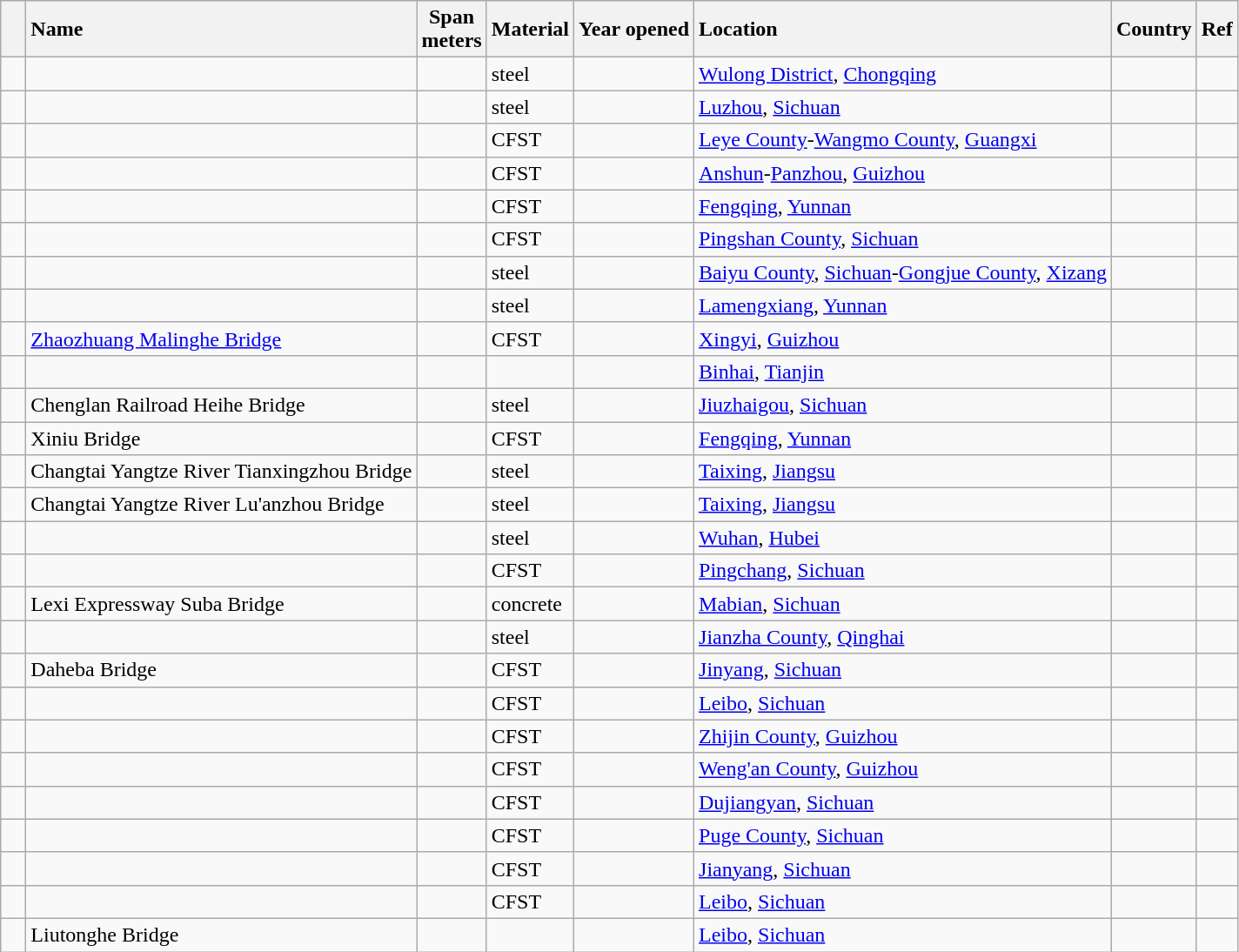<table class="wikitable sortable">
<tr style="background:#efefef;">
<th style="text-align:left;" class="unsortable">   </th>
<th style="text-align:left;">Name</th>
<th style="text-align:center;">Span<br>meters</th>
<th style="text-align:center;">Material</th>
<th style="text-align:center;">Year opened</th>
<th style="text-align:left;">Location</th>
<th style="text-align:left;">Country</th>
<th style="text-align:left;" class="unsortable">Ref</th>
</tr>
<tr>
<td></td>
<td></td>
<td></td>
<td>steel</td>
<td></td>
<td><a href='#'>Wulong District</a>, <a href='#'>Chongqing</a><br><small></small></td>
<td></td>
<td></td>
</tr>
<tr>
<td></td>
<td></td>
<td></td>
<td>steel</td>
<td></td>
<td><a href='#'>Luzhou</a>, <a href='#'>Sichuan</a></td>
<td></td>
<td></td>
</tr>
<tr>
<td></td>
<td></td>
<td></td>
<td>CFST</td>
<td></td>
<td><a href='#'>Leye County</a>-<a href='#'>Wangmo County</a>, <a href='#'>Guangxi</a></td>
<td></td>
<td></td>
</tr>
<tr>
<td></td>
<td></td>
<td></td>
<td>CFST</td>
<td></td>
<td><a href='#'>Anshun</a>-<a href='#'>Panzhou</a>, <a href='#'>Guizhou</a></td>
<td></td>
<td></td>
</tr>
<tr>
<td></td>
<td></td>
<td></td>
<td>CFST</td>
<td></td>
<td><a href='#'>Fengqing</a>, <a href='#'>Yunnan</a></td>
<td></td>
<td></td>
</tr>
<tr>
<td></td>
<td></td>
<td></td>
<td>CFST</td>
<td></td>
<td><a href='#'>Pingshan County</a>, <a href='#'>Sichuan</a></td>
<td></td>
<td></td>
</tr>
<tr>
<td></td>
<td></td>
<td></td>
<td>steel</td>
<td></td>
<td><a href='#'>Baiyu County</a>, <a href='#'>Sichuan</a>-<a href='#'>Gongjue County</a>, <a href='#'>Xizang</a></td>
<td></td>
<td></td>
</tr>
<tr>
<td></td>
<td></td>
<td></td>
<td>steel</td>
<td></td>
<td><a href='#'>Lamengxiang</a>, <a href='#'>Yunnan</a><br><small></small></td>
<td></td>
<td></td>
</tr>
<tr>
<td></td>
<td><a href='#'>Zhaozhuang Malinghe Bridge</a></td>
<td></td>
<td>CFST</td>
<td></td>
<td><a href='#'>Xingyi</a>, <a href='#'>Guizhou</a><br><small></small></td>
<td></td>
<td></td>
</tr>
<tr>
<td></td>
<td></td>
<td></td>
<td></td>
<td></td>
<td><a href='#'>Binhai</a>, <a href='#'>Tianjin</a></td>
<td></td>
<td></td>
</tr>
<tr>
<td></td>
<td>Chenglan Railroad Heihe Bridge</td>
<td></td>
<td>steel</td>
<td></td>
<td><a href='#'>Jiuzhaigou</a>, <a href='#'>Sichuan</a></td>
<td></td>
<td></td>
</tr>
<tr>
<td></td>
<td>Xiniu Bridge</td>
<td></td>
<td>CFST</td>
<td></td>
<td><a href='#'>Fengqing</a>, <a href='#'>Yunnan</a></td>
<td></td>
<td></td>
</tr>
<tr>
<td></td>
<td>Changtai Yangtze River Tianxingzhou Bridge</td>
<td></td>
<td>steel</td>
<td></td>
<td><a href='#'>Taixing</a>, <a href='#'>Jiangsu</a></td>
<td></td>
<td></td>
</tr>
<tr>
<td></td>
<td>Changtai Yangtze River Lu'anzhou Bridge</td>
<td></td>
<td>steel</td>
<td></td>
<td><a href='#'>Taixing</a>, <a href='#'>Jiangsu</a></td>
<td></td>
<td></td>
</tr>
<tr>
<td></td>
<td></td>
<td></td>
<td>steel</td>
<td></td>
<td><a href='#'>Wuhan</a>, <a href='#'>Hubei</a></td>
<td></td>
<td></td>
</tr>
<tr>
<td></td>
<td></td>
<td></td>
<td>CFST</td>
<td></td>
<td><a href='#'>Pingchang</a>, <a href='#'>Sichuan</a></td>
<td></td>
<td></td>
</tr>
<tr>
<td></td>
<td>Lexi Expressway Suba Bridge</td>
<td></td>
<td>concrete</td>
<td></td>
<td><a href='#'>Mabian</a>, <a href='#'>Sichuan</a></td>
<td></td>
<td></td>
</tr>
<tr>
<td></td>
<td></td>
<td></td>
<td>steel</td>
<td></td>
<td><a href='#'>Jianzha County</a>, <a href='#'>Qinghai</a></td>
<td></td>
<td></td>
</tr>
<tr>
<td></td>
<td>Daheba Bridge</td>
<td></td>
<td>CFST</td>
<td></td>
<td><a href='#'>Jinyang</a>, <a href='#'>Sichuan</a></td>
<td></td>
<td></td>
</tr>
<tr>
<td></td>
<td></td>
<td></td>
<td>CFST</td>
<td></td>
<td><a href='#'>Leibo</a>, <a href='#'>Sichuan</a></td>
<td></td>
<td></td>
</tr>
<tr>
<td></td>
<td></td>
<td></td>
<td>CFST</td>
<td></td>
<td><a href='#'>Zhijin County</a>, <a href='#'>Guizhou</a></td>
<td></td>
<td></td>
</tr>
<tr>
<td></td>
<td></td>
<td></td>
<td>CFST</td>
<td></td>
<td><a href='#'>Weng'an County</a>, <a href='#'>Guizhou</a></td>
<td></td>
<td></td>
</tr>
<tr>
<td></td>
<td></td>
<td></td>
<td>CFST</td>
<td></td>
<td><a href='#'>Dujiangyan</a>, <a href='#'>Sichuan</a></td>
<td></td>
<td></td>
</tr>
<tr>
<td></td>
<td></td>
<td></td>
<td>CFST</td>
<td></td>
<td><a href='#'>Puge County</a>, <a href='#'>Sichuan</a></td>
<td></td>
<td></td>
</tr>
<tr>
<td></td>
<td></td>
<td></td>
<td>CFST</td>
<td></td>
<td><a href='#'>Jianyang</a>, <a href='#'>Sichuan</a></td>
<td></td>
<td></td>
</tr>
<tr>
<td></td>
<td></td>
<td></td>
<td>CFST</td>
<td></td>
<td><a href='#'>Leibo</a>, <a href='#'>Sichuan</a></td>
<td></td>
<td></td>
</tr>
<tr>
<td><br></td>
<td>Liutonghe Bridge</td>
<td></td>
<td></td>
<td></td>
<td><a href='#'>Leibo</a>, <a href='#'>Sichuan</a></td>
<td></td>
<td></td>
</tr>
</table>
